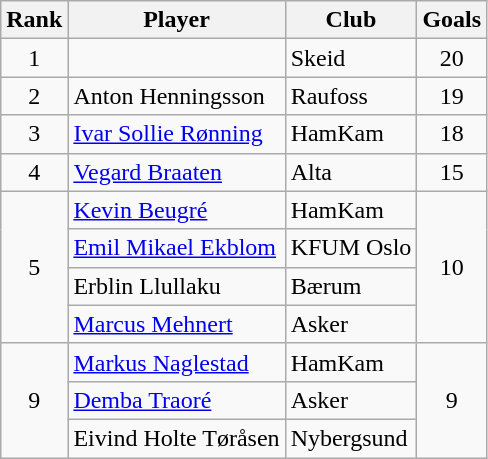<table class="wikitable" style="text-align:center">
<tr>
<th>Rank</th>
<th>Player</th>
<th>Club</th>
<th>Goals</th>
</tr>
<tr>
<td rowspan="1">1</td>
<td align="left">  </td>
<td align="left">Skeid</td>
<td rowspan="1">20</td>
</tr>
<tr>
<td rowspan="1">2</td>
<td align="left"> Anton Henningsson</td>
<td align="left">Raufoss</td>
<td rowspan="1">19</td>
</tr>
<tr>
<td rowspan="1">3</td>
<td align="left"> <a href='#'>Ivar Sollie Rønning</a></td>
<td align="left">HamKam</td>
<td rowspan="1">18</td>
</tr>
<tr>
<td rowspan="1">4</td>
<td align="left"> <a href='#'>Vegard Braaten</a></td>
<td align="left">Alta</td>
<td rowspan="1">15</td>
</tr>
<tr>
<td rowspan="4">5</td>
<td align="left"> <a href='#'>Kevin Beugré</a></td>
<td align="left">HamKam</td>
<td rowspan="4">10</td>
</tr>
<tr>
<td align="left"> <a href='#'>Emil Mikael Ekblom</a></td>
<td align="left">KFUM Oslo</td>
</tr>
<tr>
<td align="left"> Erblin Llullaku</td>
<td align="left">Bærum</td>
</tr>
<tr>
<td align="left"> <a href='#'>Marcus Mehnert</a></td>
<td align="left">Asker</td>
</tr>
<tr>
<td rowspan="3">9</td>
<td align="left"> <a href='#'>Markus Naglestad</a></td>
<td align="left">HamKam</td>
<td rowspan="3">9</td>
</tr>
<tr>
<td align="left"> <a href='#'>Demba Traoré</a></td>
<td align="left">Asker</td>
</tr>
<tr>
<td align="left"> Eivind Holte Tøråsen</td>
<td align="left">Nybergsund</td>
</tr>
</table>
